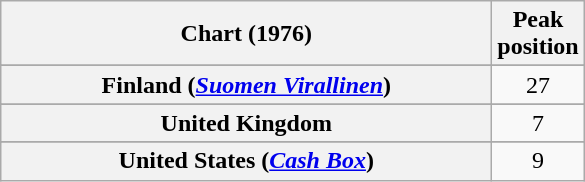<table class="wikitable sortable plainrowheaders" style="text-align:center">
<tr>
<th scope="col" style="width:20em">Chart (1976)</th>
<th scope="col">Peak<br>position</th>
</tr>
<tr>
</tr>
<tr>
</tr>
<tr>
</tr>
<tr>
<th scope="row">Finland (<a href='#'><em>Suomen Virallinen</em></a>)</th>
<td align="center">27</td>
</tr>
<tr>
</tr>
<tr>
</tr>
<tr>
</tr>
<tr>
<th scope="row">United Kingdom</th>
<td>7</td>
</tr>
<tr>
</tr>
<tr>
<th scope="row">United States (<em><a href='#'>Cash Box</a></em>)</th>
<td>9</td>
</tr>
</table>
